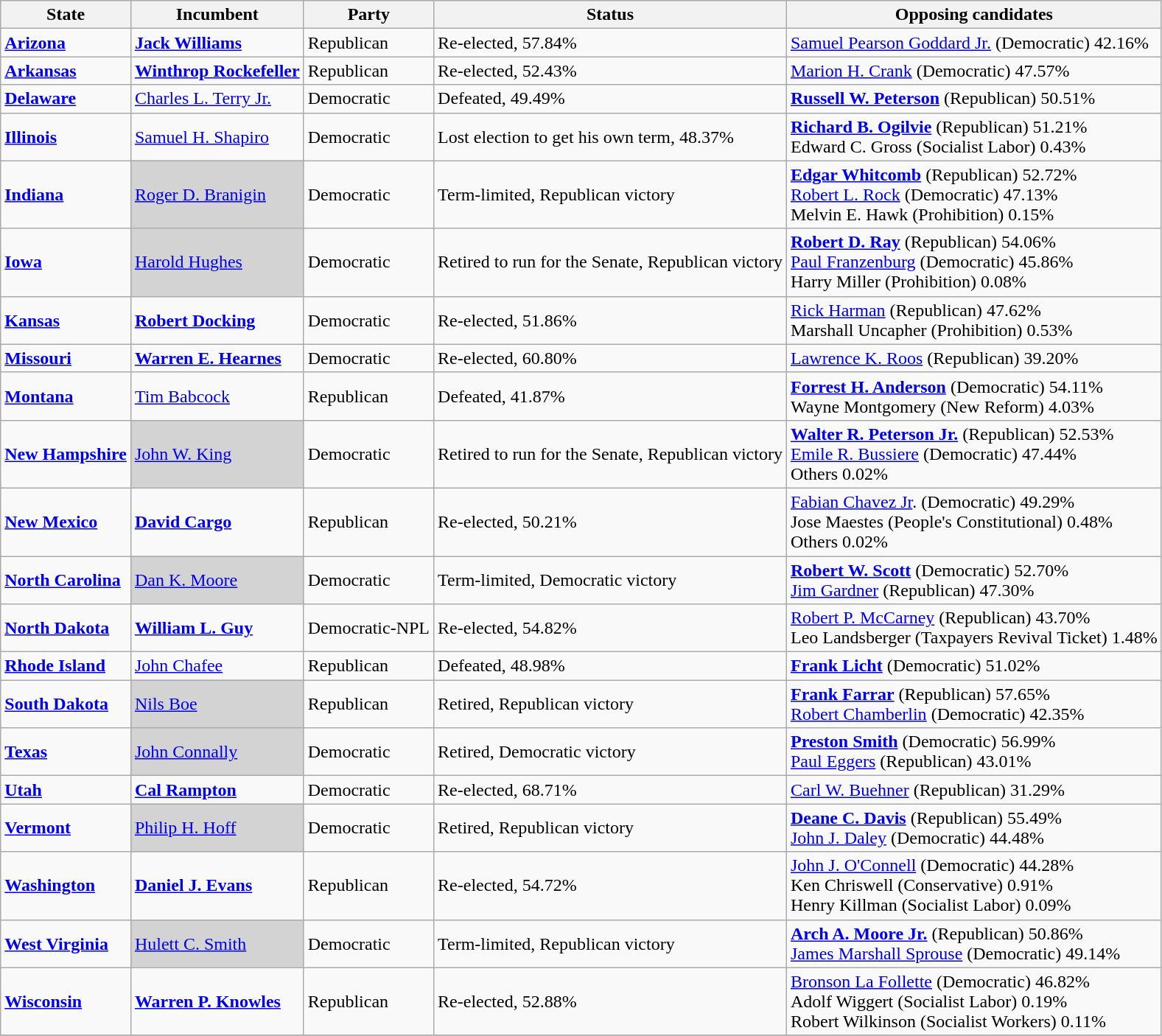<table class="wikitable">
<tr>
<th>State</th>
<th>Incumbent</th>
<th>Party</th>
<th>Status</th>
<th>Opposing candidates</th>
</tr>
<tr>
<td><strong><a href='#'>Arizona</a></strong></td>
<td><strong><a href='#'>Jack Williams</a></strong></td>
<td>Republican</td>
<td>Re-elected, 57.84%</td>
<td><a href='#'>Samuel Pearson Goddard Jr.</a> (Democratic) 42.16%</td>
</tr>
<tr>
<td><strong><a href='#'>Arkansas</a></strong></td>
<td><strong><a href='#'>Winthrop Rockefeller</a></strong></td>
<td>Republican</td>
<td>Re-elected, 52.43%</td>
<td><a href='#'>Marion H. Crank</a> (Democratic) 47.57%</td>
</tr>
<tr>
<td><strong><a href='#'>Delaware</a></strong></td>
<td><a href='#'>Charles L. Terry Jr.</a></td>
<td>Democratic</td>
<td>Defeated, 49.49%</td>
<td><strong><a href='#'>Russell W. Peterson</a></strong> (Republican) 50.51%</td>
</tr>
<tr>
<td><strong><a href='#'>Illinois</a></strong></td>
<td><a href='#'>Samuel H. Shapiro</a></td>
<td>Democratic</td>
<td>Lost election to get his own term, 48.37%</td>
<td><strong><a href='#'>Richard B. Ogilvie</a></strong> (Republican) 51.21%<br>Edward C. Gross (Socialist Labor) 0.43%</td>
</tr>
<tr>
<td><strong><a href='#'>Indiana</a></strong></td>
<td bgcolor="lightgrey"><a href='#'>Roger D. Branigin</a></td>
<td>Democratic</td>
<td>Term-limited, Republican victory</td>
<td><strong><a href='#'>Edgar Whitcomb</a></strong> (Republican) 52.72%<br> <a href='#'>Robert L. Rock</a> (Democratic) 47.13%<br> Melvin E. Hawk (Prohibition) 0.15%</td>
</tr>
<tr>
<td><strong><a href='#'>Iowa</a></strong></td>
<td bgcolor="lightgrey"><a href='#'>Harold Hughes</a></td>
<td>Democratic</td>
<td>Retired to run for the Senate, Republican victory</td>
<td><strong><a href='#'>Robert D. Ray</a></strong> (Republican) 54.06%<br> <a href='#'>Paul Franzenburg</a> (Democratic) 45.86%<br> Harry Miller (Prohibition) 0.08%</td>
</tr>
<tr>
<td><strong><a href='#'>Kansas</a></strong></td>
<td><strong><a href='#'>Robert Docking</a></strong></td>
<td>Democratic</td>
<td>Re-elected, 51.86%</td>
<td><a href='#'>Rick Harman</a> (Republican) 47.62%<br> Marshall Uncapher (Prohibition) 0.53%</td>
</tr>
<tr>
<td><strong><a href='#'>Missouri</a></strong></td>
<td><strong><a href='#'>Warren E. Hearnes</a></strong></td>
<td>Democratic</td>
<td>Re-elected, 60.80%</td>
<td><a href='#'>Lawrence K. Roos</a> (Republican) 39.20%</td>
</tr>
<tr>
<td><strong><a href='#'>Montana</a></strong></td>
<td><a href='#'>Tim Babcock</a></td>
<td>Republican</td>
<td>Defeated, 41.87%</td>
<td><strong><a href='#'>Forrest H. Anderson</a></strong> (Democratic) 54.11%<br> Wayne Montgomery (New Reform) 4.03%</td>
</tr>
<tr>
<td><strong><a href='#'>New Hampshire</a></strong></td>
<td bgcolor="lightgrey"><a href='#'>John W. King</a></td>
<td>Democratic</td>
<td>Retired to run for the Senate, Republican victory</td>
<td><strong><a href='#'>Walter R. Peterson Jr.</a></strong> (Republican) 52.53%<br> <a href='#'>Emile R. Bussiere</a> (Democratic) 47.44%<br> Others 0.02%</td>
</tr>
<tr>
<td><strong><a href='#'>New Mexico</a></strong></td>
<td><strong><a href='#'>David Cargo</a></strong></td>
<td>Republican</td>
<td>Re-elected, 50.21%</td>
<td><a href='#'>Fabian Chavez Jr</a>. (Democratic) 49.29%<br> Jose Maestes (People's Constitutional) 0.48%<br> Others 0.02%</td>
</tr>
<tr>
<td><strong><a href='#'>North Carolina</a></strong></td>
<td bgcolor="lightgrey"><a href='#'>Dan K. Moore</a></td>
<td>Democratic</td>
<td>Term-limited, Democratic victory</td>
<td><strong><a href='#'>Robert W. Scott</a></strong> (Democratic) 52.70%<br> <a href='#'>Jim Gardner</a> (Republican) 47.30%</td>
</tr>
<tr>
<td><strong><a href='#'>North Dakota</a></strong></td>
<td><strong><a href='#'>William L. Guy</a></strong></td>
<td>Democratic-NPL</td>
<td>Re-elected, 54.82%</td>
<td><a href='#'>Robert P. McCarney</a> (Republican) 43.70%<br> Leo Landsberger (Taxpayers Revival Ticket) 1.48%</td>
</tr>
<tr>
<td><strong><a href='#'>Rhode Island</a></strong></td>
<td><a href='#'>John Chafee</a></td>
<td>Republican</td>
<td>Defeated, 48.98%</td>
<td><strong><a href='#'>Frank Licht</a></strong> (Democratic) 51.02%</td>
</tr>
<tr>
<td><strong><a href='#'>South Dakota</a></strong></td>
<td bgcolor="lightgrey"><a href='#'>Nils Boe</a></td>
<td>Republican</td>
<td>Retired, Republican victory</td>
<td><strong><a href='#'>Frank Farrar</a></strong> (Republican) 57.65%<br> <a href='#'>Robert Chamberlin</a> (Democratic) 42.35%</td>
</tr>
<tr>
<td><strong><a href='#'>Texas</a></strong></td>
<td bgcolor="lightgrey"><a href='#'>John Connally</a></td>
<td>Democratic</td>
<td>Retired, Democratic victory</td>
<td><strong><a href='#'>Preston Smith</a></strong> (Democratic) 56.99%<br> <a href='#'>Paul Eggers</a> (Republican) 43.01%</td>
</tr>
<tr>
<td><strong><a href='#'>Utah</a></strong></td>
<td><strong><a href='#'>Cal Rampton</a></strong></td>
<td>Democratic</td>
<td>Re-elected, 68.71%</td>
<td><a href='#'>Carl W. Buehner</a> (Republican) 31.29%</td>
</tr>
<tr>
<td><strong><a href='#'>Vermont</a></strong></td>
<td bgcolor="lightgrey"><a href='#'>Philip H. Hoff</a></td>
<td>Democratic</td>
<td>Retired, Republican victory</td>
<td><strong><a href='#'>Deane C. Davis</a></strong> (Republican) 55.49%<br> <a href='#'>John J. Daley</a> (Democratic) 44.48%</td>
</tr>
<tr>
<td><strong><a href='#'>Washington</a></strong></td>
<td><strong><a href='#'>Daniel J. Evans</a></strong></td>
<td>Republican</td>
<td>Re-elected, 54.72%</td>
<td><a href='#'>John J. O'Connell</a> (Democratic) 44.28%<br> Ken Chriswell (Conservative) 0.91%<br> Henry Killman (Socialist Labor) 0.09%</td>
</tr>
<tr>
<td><strong><a href='#'>West Virginia</a></strong></td>
<td bgcolor="lightgrey"><a href='#'>Hulett C. Smith</a></td>
<td>Democratic</td>
<td>Term-limited, Republican victory</td>
<td><strong><a href='#'>Arch A. Moore Jr.</a></strong> (Republican) 50.86%<br> <a href='#'>James Marshall Sprouse</a> (Democratic) 49.14%</td>
</tr>
<tr>
<td><strong><a href='#'>Wisconsin</a></strong></td>
<td><strong><a href='#'>Warren P. Knowles</a></strong></td>
<td>Republican</td>
<td>Re-elected, 52.88%</td>
<td><a href='#'>Bronson La Follette</a> (Democratic) 46.82%<br> Adolf Wiggert (Socialist Labor) 0.19%<br> Robert Wilkinson (Socialist Workers) 0.11%</td>
</tr>
<tr>
</tr>
</table>
